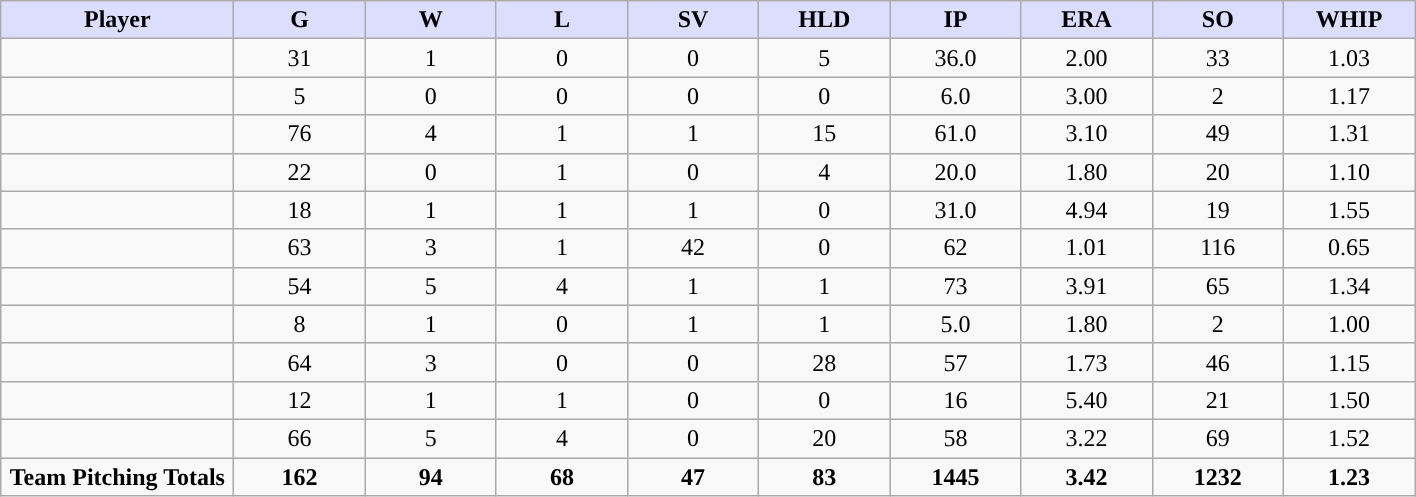<table class="wikitable sortable">
<tr>
<th style="background:#ddf; width:16%;">Player</th>
<th style="background:#ddf; width:9%;">G</th>
<th style="background:#ddf; width:9%;">W</th>
<th style="background:#ddf; width:9%;">L</th>
<th style="background:#ddf; width:9%;">SV</th>
<th style="background:#ddf; width:9%;">HLD</th>
<th style="background:#ddf; width:9%;">IP</th>
<th style="background:#ddf; width:9%;">ERA</th>
<th style="background:#ddf; width:9%;">SO</th>
<th style="background:#ddf; width:9%;">WHIP</th>
</tr>
<tr style="text-align:center;">
<td></td>
<td>31</td>
<td>1</td>
<td>0</td>
<td>0</td>
<td>5</td>
<td>36.0</td>
<td>2.00</td>
<td>33</td>
<td>1.03</td>
</tr>
<tr style="text-align:center;">
<td></td>
<td>5</td>
<td>0</td>
<td>0</td>
<td>0</td>
<td>0</td>
<td>6.0</td>
<td>3.00</td>
<td>2</td>
<td>1.17</td>
</tr>
<tr style="text-align:center;">
<td></td>
<td>76</td>
<td>4</td>
<td>1</td>
<td>1</td>
<td>15</td>
<td>61.0</td>
<td>3.10</td>
<td>49</td>
<td>1.31</td>
</tr>
<tr style="text-align:center;">
<td></td>
<td>22</td>
<td>0</td>
<td>1</td>
<td>0</td>
<td>4</td>
<td>20.0</td>
<td>1.80</td>
<td>20</td>
<td>1.10</td>
</tr>
<tr style="text-align:center;">
<td></td>
<td>18</td>
<td>1</td>
<td>1</td>
<td>1</td>
<td>0</td>
<td>31.0</td>
<td>4.94</td>
<td>19</td>
<td>1.55</td>
</tr>
<tr style="text-align:center;">
<td></td>
<td>63</td>
<td>3</td>
<td>1</td>
<td>42</td>
<td>0</td>
<td>62</td>
<td>1.01</td>
<td>116</td>
<td>0.65</td>
</tr>
<tr style="text-align:center;">
<td></td>
<td>54</td>
<td>5</td>
<td>4</td>
<td>1</td>
<td>1</td>
<td>73</td>
<td>3.91</td>
<td>65</td>
<td>1.34</td>
</tr>
<tr style="text-align:center;">
<td></td>
<td>8</td>
<td>1</td>
<td>0</td>
<td>1</td>
<td>1</td>
<td>5.0</td>
<td>1.80</td>
<td>2</td>
<td>1.00</td>
</tr>
<tr style="text-align:center;">
<td></td>
<td>64</td>
<td>3</td>
<td>0</td>
<td>0</td>
<td>28</td>
<td>57</td>
<td>1.73</td>
<td>46</td>
<td>1.15</td>
</tr>
<tr style="text-align:center;">
<td></td>
<td>12</td>
<td>1</td>
<td>1</td>
<td>0</td>
<td>0</td>
<td>16</td>
<td>5.40</td>
<td>21</td>
<td>1.50</td>
</tr>
<tr style="text-align:center;">
<td></td>
<td>66</td>
<td>5</td>
<td>4</td>
<td>0</td>
<td>20</td>
<td>58</td>
<td>3.22</td>
<td>69</td>
<td>1.52</td>
</tr>
<tr style="text-align:center;'">
<td><strong>Team Pitching Totals</strong></td>
<td><strong>162</strong></td>
<td><strong>94</strong></td>
<td><strong>68</strong></td>
<td><strong>47</strong></td>
<td><strong>83</strong></td>
<td><strong>1445</strong></td>
<td><strong>3.42</strong></td>
<td><strong>1232</strong></td>
<td><strong>1.23</strong></td>
</tr>
</table>
